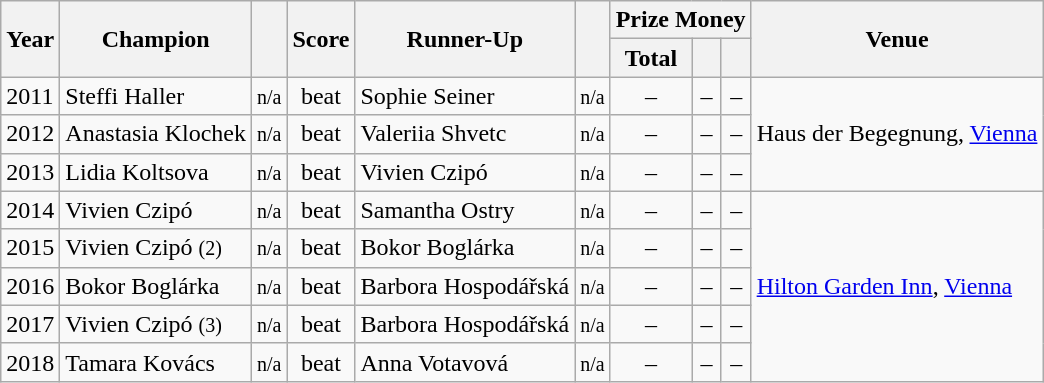<table class="wikitable sortable">
<tr>
<th rowspan=2>Year</th>
<th rowspan=2>Champion</th>
<th rowspan=2></th>
<th rowspan=2>Score</th>
<th rowspan=2>Runner-Up</th>
<th rowspan=2></th>
<th colspan=3>Prize Money</th>
<th rowspan=2>Venue</th>
</tr>
<tr>
<th>Total</th>
<th></th>
<th></th>
</tr>
<tr>
<td>2011</td>
<td> Steffi Haller</td>
<td align=center><small><span>n/a</span></small></td>
<td align=center>beat</td>
<td> Sophie Seiner</td>
<td align=center><small><span>n/a</span></small></td>
<td align=center>–</td>
<td align=center>–</td>
<td align=center>–</td>
<td rowspan=3>Haus der Begegnung, <a href='#'>Vienna</a></td>
</tr>
<tr>
<td>2012</td>
<td> Anastasia Klochek</td>
<td align=center><small><span>n/a</span></small></td>
<td align=center>beat</td>
<td> Valeriia Shvetc</td>
<td align=center><small><span>n/a</span></small></td>
<td align=center>–</td>
<td align=center>–</td>
<td align=center>–</td>
</tr>
<tr>
<td>2013</td>
<td> Lidia Koltsova</td>
<td align=center><small><span>n/a</span></small></td>
<td align=center>beat</td>
<td> Vivien Czipó</td>
<td align=center><small><span>n/a</span></small></td>
<td align=center>–</td>
<td align=center>–</td>
<td align=center>–</td>
</tr>
<tr>
<td>2014</td>
<td> Vivien Czipó</td>
<td align=center><small><span>n/a</span></small></td>
<td align=center>beat</td>
<td> Samantha Ostry</td>
<td align=center><small><span>n/a</span></small></td>
<td align=center>–</td>
<td align=center>–</td>
<td align=center>–</td>
<td rowspan=5><a href='#'>Hilton Garden Inn</a>, <a href='#'>Vienna</a></td>
</tr>
<tr>
<td>2015</td>
<td> Vivien Czipó <small>(2)</small></td>
<td align=center><small><span>n/a</span></small></td>
<td align=center>beat</td>
<td> Bokor Boglárka</td>
<td align=center><small><span>n/a</span></small></td>
<td align=center>–</td>
<td align=center>–</td>
<td align=center>–</td>
</tr>
<tr>
<td>2016</td>
<td> Bokor Boglárka</td>
<td align=center><small><span>n/a</span></small></td>
<td align=center>beat</td>
<td> Barbora Hospodářská</td>
<td align=center><small><span>n/a</span></small></td>
<td align=center>–</td>
<td align=center>–</td>
<td align=center>–</td>
</tr>
<tr>
<td>2017</td>
<td> Vivien Czipó <small>(3)</small></td>
<td align=center><small><span>n/a</span></small></td>
<td align=center>beat</td>
<td> Barbora Hospodářská</td>
<td align=center><small><span>n/a</span></small></td>
<td align=center>–</td>
<td align=center>–</td>
<td align=center>–</td>
</tr>
<tr>
<td>2018</td>
<td> Tamara Kovács</td>
<td align=center><small><span>n/a</span></small></td>
<td align=center>beat</td>
<td> Anna Votavová</td>
<td align=center><small><span>n/a</span></small></td>
<td align=center>–</td>
<td align=center>–</td>
<td align=center>–</td>
</tr>
</table>
